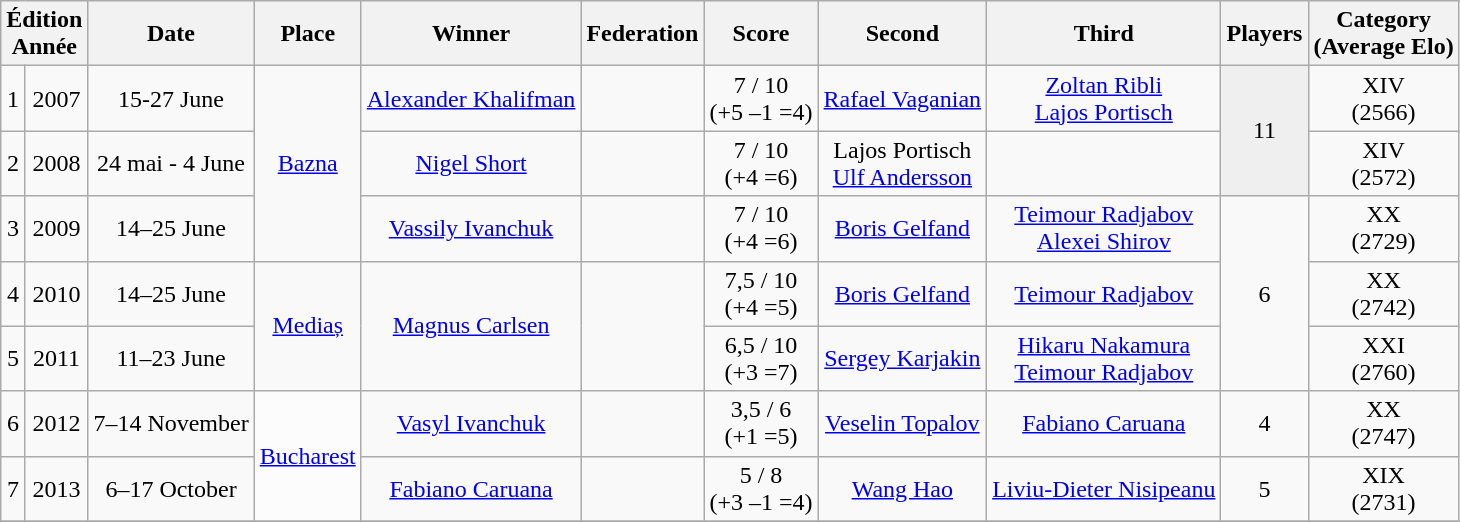<table class="wikitable centre alternance" style="text-align:center">
<tr>
<th colspan=2>Édition<br>  Année</th>
<th>Date</th>
<th>Place</th>
<th>Winner</th>
<th>Federation</th>
<th>Score</th>
<th>Second</th>
<th>Third</th>
<th>Players</th>
<th>Category<br> (Average Elo)</th>
</tr>
<tr>
<td>1</td>
<td>2007</td>
<td>15-27 June</td>
<td rowspan=3><a href='#'>Bazna</a></td>
<td><a href='#'>Alexander Khalifman</a></td>
<td align="left"></td>
<td>7 / 10<br> (+5 –1 =4)</td>
<td><a href='#'>Rafael Vaganian</a></td>
<td><a href='#'>Zoltan Ribli</a><br><a href='#'>Lajos Portisch</a></td>
<td rowspan=2 bgcolor="efefef">11</td>
<td>XIV<br> (2566)</td>
</tr>
<tr>
<td>2</td>
<td>2008</td>
<td>24 mai - 4 June</td>
<td><a href='#'>Nigel Short</a></td>
<td align="left"></td>
<td>7 / 10<br>  (+4 =6)</td>
<td>Lajos Portisch<br><a href='#'>Ulf Andersson</a></td>
<td></td>
<td>XIV<br> (2572)</td>
</tr>
<tr>
<td>3</td>
<td>2009</td>
<td>14–25 June</td>
<td><a href='#'>Vassily Ivanchuk</a></td>
<td align="left"></td>
<td>7 / 10<br> (+4 =6)</td>
<td><a href='#'>Boris Gelfand</a></td>
<td><a href='#'>Teimour Radjabov</a><br><a href='#'>Alexei Shirov</a></td>
<td rowspan=3>6</td>
<td>XX <br>(2729)</td>
</tr>
<tr>
<td>4</td>
<td>2010</td>
<td>14–25 June</td>
<td rowspan=2><a href='#'>Mediaș</a></td>
<td rowspan=2><a href='#'>Magnus Carlsen</a></td>
<td align="left" rowspan=2></td>
<td>7,5 / 10<br> (+4 =5)</td>
<td><a href='#'>Boris Gelfand</a></td>
<td><a href='#'>Teimour Radjabov</a></td>
<td>XX <br>(2742)</td>
</tr>
<tr>
<td>5</td>
<td>2011</td>
<td>11–23 June</td>
<td>6,5 / 10<br> (+3 =7)</td>
<td><a href='#'>Sergey Karjakin</a></td>
<td><a href='#'>Hikaru Nakamura</a><br><a href='#'>Teimour Radjabov</a></td>
<td>XXI <br>(2760)</td>
</tr>
<tr>
<td>6</td>
<td>2012</td>
<td>7–14 November</td>
<td rowspan=2 bgcolor="fcfcfc"><a href='#'>Bucharest</a></td>
<td><a href='#'>Vasyl Ivanchuk</a></td>
<td align="left"></td>
<td>3,5 / 6<br> (+1 =5)</td>
<td><a href='#'>Veselin Topalov</a></td>
<td><a href='#'>Fabiano Caruana</a></td>
<td>4</td>
<td>XX <br>(2747)</td>
</tr>
<tr>
<td>7</td>
<td>2013</td>
<td>6–17 October</td>
<td><a href='#'>Fabiano Caruana</a></td>
<td align="left"></td>
<td>5 / 8 <br>(+3 –1 =4)</td>
<td><a href='#'>Wang Hao</a></td>
<td><a href='#'>Liviu-Dieter Nisipeanu</a></td>
<td>5</td>
<td>XIX <br>(2731)</td>
</tr>
<tr>
</tr>
</table>
